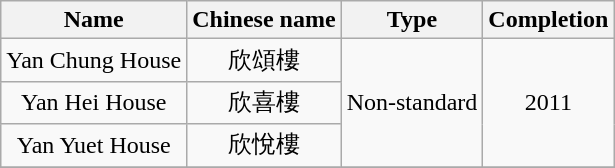<table class="wikitable" style="text-align: center">
<tr>
<th>Name</th>
<th>Chinese name</th>
<th>Type</th>
<th>Completion</th>
</tr>
<tr>
<td>Yan Chung House</td>
<td>欣頌樓</td>
<td rowspan="3">Non-standard</td>
<td rowspan="3">2011</td>
</tr>
<tr>
<td>Yan Hei House</td>
<td>欣喜樓</td>
</tr>
<tr>
<td>Yan Yuet House</td>
<td>欣悅樓</td>
</tr>
<tr>
</tr>
</table>
